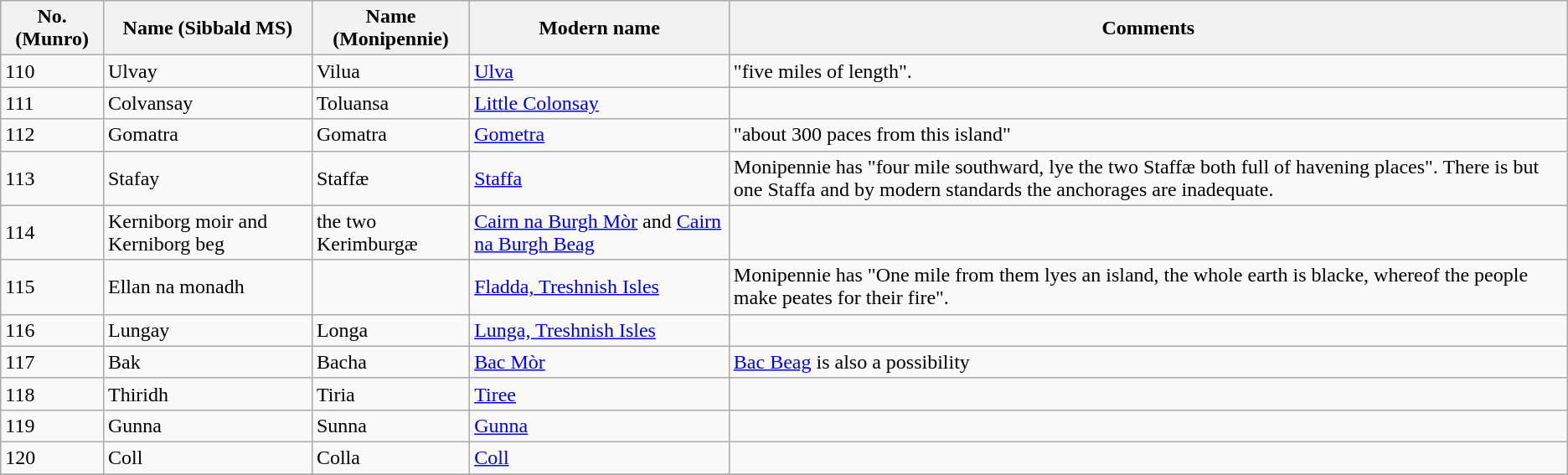<table class="wikitable sortable">
<tr>
<th>No. (Munro)</th>
<th>Name (Sibbald MS)</th>
<th>Name (Monipennie)</th>
<th>Modern name</th>
<th>Comments</th>
</tr>
<tr>
<td>110</td>
<td>Ulvay</td>
<td>Vilua</td>
<td><a href='#'>Ulva</a></td>
<td>"five miles of length".</td>
</tr>
<tr>
<td>111</td>
<td>Colvansay</td>
<td>Toluansa</td>
<td><a href='#'>Little Colonsay</a></td>
<td></td>
</tr>
<tr>
<td>112</td>
<td>Gomatra</td>
<td>Gomatra</td>
<td><a href='#'>Gometra</a></td>
<td>"about 300 paces from this island"</td>
</tr>
<tr>
<td>113</td>
<td>Stafay</td>
<td>Staffæ</td>
<td><a href='#'>Staffa</a></td>
<td>Monipennie has "four mile southward, lye the two Staffæ both full of havening places". There is but one Staffa and by modern standards the anchorages are inadequate.</td>
</tr>
<tr>
<td>114</td>
<td>Kerniborg moir and Kerniborg beg</td>
<td>the two Kerimburgæ</td>
<td><a href='#'>Cairn na Burgh Mòr</a> and <a href='#'>Cairn na Burgh Beag</a></td>
<td></td>
</tr>
<tr>
<td>115</td>
<td>Ellan na monadh</td>
<td></td>
<td><a href='#'>Fladda, Treshnish Isles</a></td>
<td>Monipennie has "One mile from them lyes an island, the whole earth is blacke, whereof the people make peates for their fire".</td>
</tr>
<tr>
<td>116</td>
<td>Lungay</td>
<td>Longa</td>
<td><a href='#'>Lunga, Treshnish Isles</a></td>
<td></td>
</tr>
<tr>
<td>117</td>
<td>Bak</td>
<td>Bacha</td>
<td><a href='#'>Bac Mòr</a></td>
<td><a href='#'>Bac Beag</a> is also a possibility</td>
</tr>
<tr>
<td>118</td>
<td>Thiridh</td>
<td>Tiria</td>
<td><a href='#'>Tiree</a></td>
<td></td>
</tr>
<tr>
<td>119</td>
<td>Gunna</td>
<td>Sunna</td>
<td><a href='#'>Gunna</a></td>
<td></td>
</tr>
<tr>
<td>120</td>
<td>Coll</td>
<td>Colla</td>
<td><a href='#'>Coll</a></td>
<td></td>
</tr>
<tr>
</tr>
</table>
